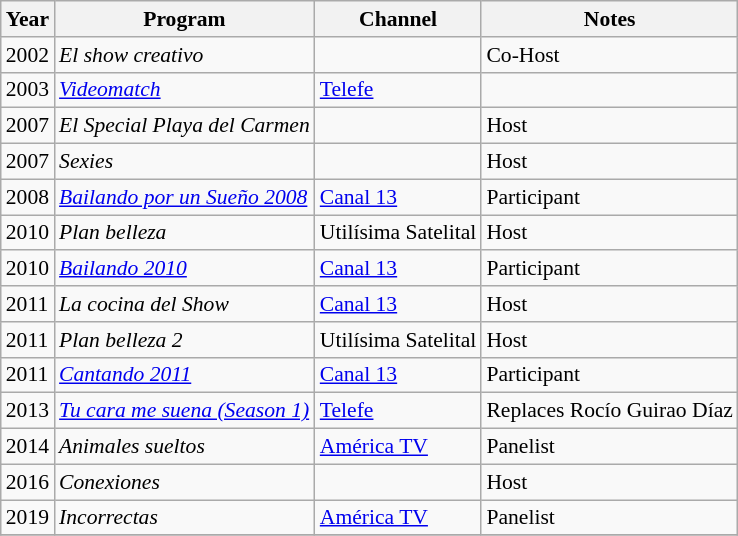<table class="wikitable" style="font-size: 90%;">
<tr>
<th>Year</th>
<th>Program</th>
<th>Channel</th>
<th>Notes</th>
</tr>
<tr>
<td>2002</td>
<td><em>El show creativo</em></td>
<td></td>
<td>Co-Host</td>
</tr>
<tr>
<td>2003</td>
<td><em><a href='#'>Videomatch</a></em></td>
<td><a href='#'>Telefe</a></td>
<td></td>
</tr>
<tr>
<td>2007</td>
<td><em>El Special Playa del Carmen</em></td>
<td></td>
<td>Host</td>
</tr>
<tr>
<td>2007</td>
<td><em>Sexies</em></td>
<td></td>
<td>Host</td>
</tr>
<tr>
<td>2008</td>
<td><em><a href='#'>Bailando por un Sueño 2008</a></em></td>
<td><a href='#'>Canal 13</a></td>
<td>Participant</td>
</tr>
<tr>
<td>2010</td>
<td><em>Plan belleza</em></td>
<td>Utilísima Satelital</td>
<td>Host</td>
</tr>
<tr>
<td>2010</td>
<td><em><a href='#'>Bailando 2010</a></em></td>
<td><a href='#'>Canal 13</a></td>
<td>Participant</td>
</tr>
<tr>
<td>2011</td>
<td><em>La cocina del Show</em></td>
<td><a href='#'>Canal 13</a></td>
<td>Host</td>
</tr>
<tr>
<td>2011</td>
<td><em>Plan belleza 2</em></td>
<td>Utilísima Satelital</td>
<td>Host</td>
</tr>
<tr>
<td>2011</td>
<td><em><a href='#'>Cantando 2011</a></em></td>
<td><a href='#'>Canal 13</a></td>
<td>Participant</td>
</tr>
<tr>
<td>2013</td>
<td><em><a href='#'>Tu cara me suena (Season 1)</a></em></td>
<td><a href='#'>Telefe</a></td>
<td>Replaces Rocío Guirao Díaz</td>
</tr>
<tr>
<td>2014</td>
<td><em>Animales sueltos</em></td>
<td><a href='#'>América TV</a></td>
<td>Panelist</td>
</tr>
<tr>
<td>2016</td>
<td><em>Conexiones</em></td>
<td></td>
<td>Host</td>
</tr>
<tr>
<td>2019</td>
<td><em>Incorrectas</em></td>
<td><a href='#'>América TV</a></td>
<td>Panelist</td>
</tr>
<tr>
</tr>
</table>
